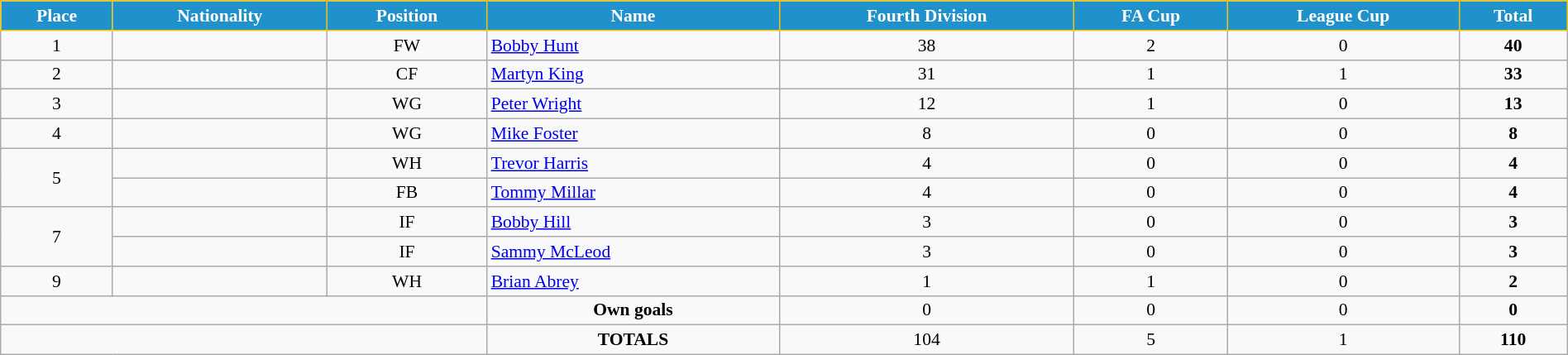<table class="wikitable" style="text-align:center; font-size:90%; width:100%;">
<tr>
<th style="background:#2191CC; color:white; border:1px solid #F7C408; text-align:center;">Place</th>
<th style="background:#2191CC; color:white; border:1px solid #F7C408; text-align:center;">Nationality</th>
<th style="background:#2191CC; color:white; border:1px solid #F7C408; text-align:center;">Position</th>
<th style="background:#2191CC; color:white; border:1px solid #F7C408; text-align:center;">Name</th>
<th style="background:#2191CC; color:white; border:1px solid #F7C408; text-align:center;">Fourth Division</th>
<th style="background:#2191CC; color:white; border:1px solid #F7C408; text-align:center;">FA Cup</th>
<th style="background:#2191CC; color:white; border:1px solid #F7C408; text-align:center;">League Cup</th>
<th style="background:#2191CC; color:white; border:1px solid #F7C408; text-align:center;">Total</th>
</tr>
<tr>
<td>1</td>
<td></td>
<td>FW</td>
<td align="left"><a href='#'>Bobby Hunt</a></td>
<td>38</td>
<td>2</td>
<td>0</td>
<td><strong>40</strong></td>
</tr>
<tr>
<td>2</td>
<td></td>
<td>CF</td>
<td align="left"><a href='#'>Martyn King</a></td>
<td>31</td>
<td>1</td>
<td>1</td>
<td><strong>33</strong></td>
</tr>
<tr>
<td>3</td>
<td></td>
<td>WG</td>
<td align="left"><a href='#'>Peter Wright</a></td>
<td>12</td>
<td>1</td>
<td>0</td>
<td><strong>13</strong></td>
</tr>
<tr>
<td>4</td>
<td></td>
<td>WG</td>
<td align="left"><a href='#'>Mike Foster</a></td>
<td>8</td>
<td>0</td>
<td>0</td>
<td><strong>8</strong></td>
</tr>
<tr>
<td rowspan="2">5</td>
<td></td>
<td>WH</td>
<td align="left"><a href='#'>Trevor Harris</a></td>
<td>4</td>
<td>0</td>
<td>0</td>
<td><strong>4</strong></td>
</tr>
<tr>
<td></td>
<td>FB</td>
<td align="left"><a href='#'>Tommy Millar</a></td>
<td>4</td>
<td>0</td>
<td>0</td>
<td><strong>4</strong></td>
</tr>
<tr>
<td rowspan="2">7</td>
<td></td>
<td>IF</td>
<td align="left"><a href='#'>Bobby Hill</a></td>
<td>3</td>
<td>0</td>
<td>0</td>
<td><strong>3</strong></td>
</tr>
<tr>
<td></td>
<td>IF</td>
<td align="left"><a href='#'>Sammy McLeod</a></td>
<td>3</td>
<td>0</td>
<td>0</td>
<td><strong>3</strong></td>
</tr>
<tr>
<td>9</td>
<td></td>
<td>WH</td>
<td align="left"><a href='#'>Brian Abrey</a></td>
<td>1</td>
<td>1</td>
<td>0</td>
<td><strong>2</strong></td>
</tr>
<tr>
<td colspan="3"></td>
<td><strong>Own goals</strong></td>
<td>0</td>
<td>0</td>
<td>0</td>
<td><strong>0</strong></td>
</tr>
<tr>
<td colspan="3"></td>
<td><strong>TOTALS</strong></td>
<td>104</td>
<td>5</td>
<td>1</td>
<td><strong>110</strong></td>
</tr>
</table>
